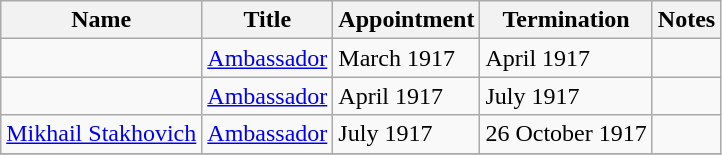<table class="wikitable">
<tr valign="middle">
<th>Name</th>
<th>Title</th>
<th>Appointment</th>
<th>Termination</th>
<th>Notes</th>
</tr>
<tr>
<td></td>
<td><a href='#'>Ambassador</a></td>
<td>March 1917</td>
<td>April 1917</td>
<td></td>
</tr>
<tr>
<td></td>
<td><a href='#'>Ambassador</a></td>
<td>April 1917</td>
<td>July 1917</td>
<td></td>
</tr>
<tr>
<td><a href='#'>Mikhail Stakhovich</a></td>
<td><a href='#'>Ambassador</a></td>
<td>July 1917</td>
<td>26 October 1917</td>
<td></td>
</tr>
<tr>
</tr>
</table>
